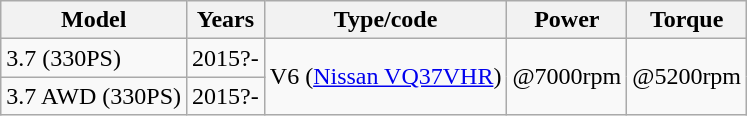<table class="wikitable sortable collapsible">
<tr>
<th>Model</th>
<th>Years</th>
<th>Type/code</th>
<th>Power</th>
<th>Torque</th>
</tr>
<tr>
<td>3.7 (330PS)</td>
<td>2015?-</td>
<td rowspan="2"> V6 (<a href='#'>Nissan VQ37VHR</a>)</td>
<td rowspan="2"> @7000rpm</td>
<td rowspan="2"> @5200rpm</td>
</tr>
<tr>
<td>3.7 AWD (330PS)</td>
<td>2015?-</td>
</tr>
</table>
